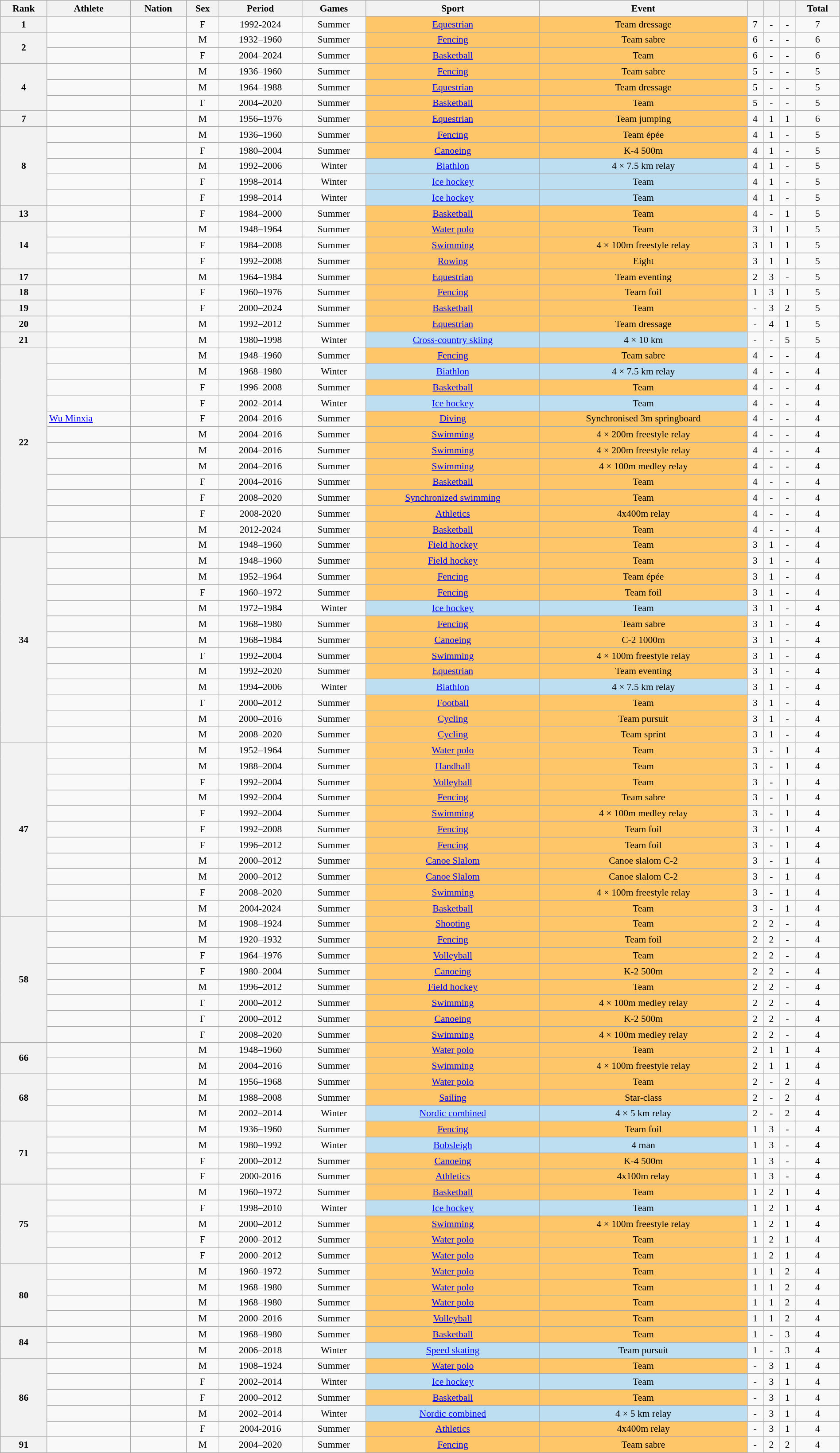<table class="wikitable sortable" width=100% style="font-size:90%; text-align:center;">
<tr>
<th>Rank</th>
<th>Athlete</th>
<th>Nation</th>
<th>Sex</th>
<th>Period</th>
<th>Games</th>
<th>Sport</th>
<th>Event</th>
<th></th>
<th></th>
<th></th>
<th>Total</th>
</tr>
<tr>
<th rowspan=1>1</th>
<td align=left></td>
<td align=left></td>
<td>F</td>
<td>1992-2024</td>
<td>Summer</td>
<td bgcolor=FFC569><a href='#'>Equestrian</a></td>
<td bgcolor=FFC569>Team dressage</td>
<td>7</td>
<td>-</td>
<td>-</td>
<td>7</td>
</tr>
<tr>
<th rowspan=2>2</th>
<td align=left></td>
<td align=left></td>
<td>M</td>
<td>1932–1960</td>
<td>Summer</td>
<td bgcolor=FFC569><a href='#'>Fencing</a></td>
<td bgcolor=FFC569>Team sabre</td>
<td>6</td>
<td>-</td>
<td>-</td>
<td>6</td>
</tr>
<tr>
<td align=left></td>
<td align=left></td>
<td>F</td>
<td>2004–2024</td>
<td>Summer</td>
<td bgcolor=FFC569><a href='#'>Basketball</a></td>
<td bgcolor=FFC569>Team</td>
<td>6</td>
<td>-</td>
<td>-</td>
<td>6</td>
</tr>
<tr>
<th rowspan=3>4</th>
<td align=left></td>
<td align=left></td>
<td>M</td>
<td>1936–1960</td>
<td>Summer</td>
<td bgcolor=FFC569><a href='#'>Fencing</a></td>
<td bgcolor=FFC569>Team sabre</td>
<td>5</td>
<td>-</td>
<td>-</td>
<td>5</td>
</tr>
<tr>
<td align=left></td>
<td align=left></td>
<td>M</td>
<td>1964–1988</td>
<td>Summer</td>
<td bgcolor=FFC569><a href='#'>Equestrian</a></td>
<td bgcolor=FFC569>Team dressage</td>
<td>5</td>
<td>-</td>
<td>-</td>
<td>5</td>
</tr>
<tr>
<td align=left></td>
<td align=left></td>
<td>F</td>
<td>2004–2020</td>
<td>Summer</td>
<td bgcolor=FFC569><a href='#'>Basketball</a></td>
<td bgcolor=FFC569>Team</td>
<td>5</td>
<td>-</td>
<td>-</td>
<td>5</td>
</tr>
<tr>
<th rowspan=1>7</th>
<td align=left></td>
<td align=left></td>
<td>M</td>
<td>1956–1976</td>
<td>Summer</td>
<td bgcolor=FFC569><a href='#'>Equestrian</a></td>
<td bgcolor=FFC569>Team jumping</td>
<td>4</td>
<td>1</td>
<td>1</td>
<td>6</td>
</tr>
<tr>
<th rowspan=5>8</th>
<td align=left></td>
<td align=left></td>
<td>M</td>
<td>1936–1960</td>
<td>Summer</td>
<td bgcolor=FFC569><a href='#'>Fencing</a></td>
<td bgcolor=FFC569>Team épée</td>
<td>4</td>
<td>1</td>
<td>-</td>
<td>5</td>
</tr>
<tr>
<td align=left></td>
<td align=left></td>
<td>F</td>
<td>1980–2004</td>
<td>Summer</td>
<td bgcolor=FFC569><a href='#'>Canoeing</a></td>
<td bgcolor=FFC569>K-4 500m</td>
<td>4</td>
<td>1</td>
<td>-</td>
<td>5</td>
</tr>
<tr>
<td align=left></td>
<td align=left></td>
<td>M</td>
<td>1992–2006</td>
<td>Winter</td>
<td bgcolor=BCDEF0><a href='#'>Biathlon</a></td>
<td bgcolor=BCDEF0>4 × 7.5 km relay</td>
<td>4</td>
<td>1</td>
<td>-</td>
<td>5</td>
</tr>
<tr>
<td align=left></td>
<td align=left></td>
<td>F</td>
<td>1998–2014</td>
<td>Winter</td>
<td bgcolor=BCDEF0><a href='#'>Ice hockey</a></td>
<td bgcolor=BCDEF0>Team</td>
<td>4</td>
<td>1</td>
<td>-</td>
<td>5</td>
</tr>
<tr>
<td align=left></td>
<td align=left></td>
<td>F</td>
<td>1998–2014</td>
<td>Winter</td>
<td bgcolor=BCDEF0><a href='#'>Ice hockey</a></td>
<td bgcolor=BCDEF0>Team</td>
<td>4</td>
<td>1</td>
<td>-</td>
<td>5</td>
</tr>
<tr>
<th rowspan=1>13</th>
<td align=left></td>
<td align=left></td>
<td>F</td>
<td>1984–2000</td>
<td>Summer</td>
<td bgcolor=FFC569><a href='#'>Basketball</a></td>
<td bgcolor=FFC569>Team</td>
<td>4</td>
<td>-</td>
<td>1</td>
<td>5</td>
</tr>
<tr>
<th rowspan=3>14</th>
<td align=left></td>
<td align=left></td>
<td>M</td>
<td>1948–1964</td>
<td>Summer</td>
<td bgcolor=FFC569><a href='#'>Water polo</a></td>
<td bgcolor=FFC569>Team</td>
<td>3</td>
<td>1</td>
<td>1</td>
<td>5</td>
</tr>
<tr>
<td align=left></td>
<td align=left></td>
<td>F</td>
<td>1984–2008</td>
<td>Summer</td>
<td bgcolor=FFC569><a href='#'>Swimming</a></td>
<td bgcolor=FFC569>4 × 100m freestyle relay</td>
<td>3</td>
<td>1</td>
<td>1</td>
<td>5</td>
</tr>
<tr>
<td align=left></td>
<td align=left></td>
<td>F</td>
<td>1992–2008</td>
<td>Summer</td>
<td bgcolor=FFC569><a href='#'>Rowing</a></td>
<td bgcolor=FFC569>Eight</td>
<td>3</td>
<td>1</td>
<td>1</td>
<td>5</td>
</tr>
<tr>
<th rowspan=1>17</th>
<td align=left></td>
<td align=left></td>
<td>M</td>
<td>1964–1984</td>
<td>Summer</td>
<td bgcolor=FFC569><a href='#'>Equestrian</a></td>
<td bgcolor=FFC569>Team eventing</td>
<td>2</td>
<td>3</td>
<td>-</td>
<td>5</td>
</tr>
<tr>
<th rowspan=1>18</th>
<td align=left></td>
<td align=left></td>
<td>F</td>
<td>1960–1976</td>
<td>Summer</td>
<td bgcolor=FFC569><a href='#'>Fencing</a></td>
<td bgcolor=FFC569>Team foil</td>
<td>1</td>
<td>3</td>
<td>1</td>
<td>5</td>
</tr>
<tr>
<th rowspan=1>19</th>
<td align=left></td>
<td align=left></td>
<td>F</td>
<td>2000–2024</td>
<td>Summer</td>
<td bgcolor=FFC569><a href='#'>Basketball</a></td>
<td bgcolor=FFC569>Team</td>
<td>-</td>
<td>3</td>
<td>2</td>
<td>5</td>
</tr>
<tr>
<th rowspan=1>20</th>
<td align=left></td>
<td align=left></td>
<td>M</td>
<td>1992–2012</td>
<td>Summer</td>
<td bgcolor=FFC569><a href='#'>Equestrian</a></td>
<td bgcolor=FFC569>Team dressage</td>
<td>-</td>
<td>4</td>
<td>1</td>
<td>5</td>
</tr>
<tr>
<th rowspan=1>21</th>
<td align=left></td>
<td align=left></td>
<td>M</td>
<td>1980–1998</td>
<td>Winter</td>
<td bgcolor=BCDEF0><a href='#'>Cross-country skiing</a></td>
<td bgcolor=BCDEF0>4 × 10 km</td>
<td>-</td>
<td>-</td>
<td>5</td>
<td>5</td>
</tr>
<tr>
<th rowspan=12>22</th>
<td align=left></td>
<td align=left></td>
<td>M</td>
<td>1948–1960</td>
<td>Summer</td>
<td bgcolor=FFC569><a href='#'>Fencing</a></td>
<td bgcolor=FFC569>Team sabre</td>
<td>4</td>
<td>-</td>
<td>-</td>
<td>4</td>
</tr>
<tr>
<td align=left></td>
<td align=left></td>
<td>M</td>
<td>1968–1980</td>
<td>Winter</td>
<td bgcolor=BCDEF0><a href='#'>Biathlon</a></td>
<td bgcolor=BCDEF0>4 × 7.5 km relay</td>
<td>4</td>
<td>-</td>
<td>-</td>
<td>4</td>
</tr>
<tr>
<td align=left></td>
<td align=left></td>
<td>F</td>
<td>1996–2008</td>
<td>Summer</td>
<td bgcolor=FFC569><a href='#'>Basketball</a></td>
<td bgcolor=FFC569>Team</td>
<td>4</td>
<td>-</td>
<td>-</td>
<td>4</td>
</tr>
<tr>
<td align=left></td>
<td align=left></td>
<td>F</td>
<td>2002–2014</td>
<td>Winter</td>
<td bgcolor=BCDEF0><a href='#'>Ice hockey</a></td>
<td bgcolor=BCDEF0>Team</td>
<td>4</td>
<td>-</td>
<td>-</td>
<td>4</td>
</tr>
<tr>
<td align=left><a href='#'>Wu Minxia</a></td>
<td align=left></td>
<td>F</td>
<td>2004–2016</td>
<td>Summer</td>
<td bgcolor=FFC569><a href='#'>Diving</a></td>
<td bgcolor=FFC569>Synchronised 3m springboard</td>
<td>4</td>
<td>-</td>
<td>-</td>
<td>4</td>
</tr>
<tr>
<td align=left></td>
<td align=left></td>
<td>M</td>
<td>2004–2016</td>
<td>Summer</td>
<td bgcolor=FFC569><a href='#'>Swimming</a></td>
<td bgcolor=FFC569>4 × 200m freestyle relay</td>
<td>4</td>
<td>-</td>
<td>-</td>
<td>4</td>
</tr>
<tr>
<td align=left></td>
<td align=left></td>
<td>M</td>
<td>2004–2016</td>
<td>Summer</td>
<td bgcolor=FFC569><a href='#'>Swimming</a></td>
<td bgcolor=FFC569>4 × 200m freestyle relay</td>
<td>4</td>
<td>-</td>
<td>-</td>
<td>4</td>
</tr>
<tr>
<td align=left></td>
<td align=left></td>
<td>M</td>
<td>2004–2016</td>
<td>Summer</td>
<td bgcolor=FFC569><a href='#'>Swimming</a></td>
<td bgcolor=FFC569>4 × 100m medley relay</td>
<td>4</td>
<td>-</td>
<td>-</td>
<td>4</td>
</tr>
<tr>
<td align=left></td>
<td align=left></td>
<td>F</td>
<td>2004–2016</td>
<td>Summer</td>
<td bgcolor=FFC569><a href='#'>Basketball</a></td>
<td bgcolor=FFC569>Team</td>
<td>4</td>
<td>-</td>
<td>-</td>
<td>4</td>
</tr>
<tr>
<td align=left></td>
<td align=left><br> </td>
<td>F</td>
<td>2008–2020</td>
<td>Summer</td>
<td bgcolor=FFC569><a href='#'>Synchronized swimming</a></td>
<td bgcolor=FFC569>Team</td>
<td>4</td>
<td>-</td>
<td>-</td>
<td>4</td>
</tr>
<tr>
<td align=left></td>
<td align=left></td>
<td>F</td>
<td>2008-2020</td>
<td>Summer</td>
<td bgcolor=FFC569><a href='#'>Athletics</a></td>
<td bgcolor=FFC569>4x400m relay</td>
<td>4</td>
<td>-</td>
<td>-</td>
<td>4</td>
</tr>
<tr>
<td align=left></td>
<td align=left></td>
<td>M</td>
<td>2012-2024</td>
<td>Summer</td>
<td bgcolor=FFC569><a href='#'>Basketball</a></td>
<td bgcolor=FFC569>Team</td>
<td>4</td>
<td>-</td>
<td>-</td>
<td>4</td>
</tr>
<tr>
<th rowspan=13>34</th>
<td align=left></td>
<td align=left></td>
<td>M</td>
<td>1948–1960</td>
<td>Summer</td>
<td bgcolor=FFC569><a href='#'>Field hockey</a></td>
<td bgcolor=FFC569>Team</td>
<td>3</td>
<td>1</td>
<td>-</td>
<td>4</td>
</tr>
<tr>
<td align=left></td>
<td align=left></td>
<td>M</td>
<td>1948–1960</td>
<td>Summer</td>
<td bgcolor=FFC569><a href='#'>Field hockey</a></td>
<td bgcolor=FFC569>Team</td>
<td>3</td>
<td>1</td>
<td>-</td>
<td>4</td>
</tr>
<tr>
<td align=left></td>
<td align=left></td>
<td>M</td>
<td>1952–1964</td>
<td>Summer</td>
<td bgcolor=FFC569><a href='#'>Fencing</a></td>
<td bgcolor=FFC569>Team épée</td>
<td>3</td>
<td>1</td>
<td>-</td>
<td>4</td>
</tr>
<tr>
<td align=left></td>
<td align=left></td>
<td>F</td>
<td>1960–1972</td>
<td>Summer</td>
<td bgcolor=FFC569><a href='#'>Fencing</a></td>
<td bgcolor=FFC569>Team foil</td>
<td>3</td>
<td>1</td>
<td>-</td>
<td>4</td>
</tr>
<tr>
<td align=left></td>
<td align=left></td>
<td>M</td>
<td>1972–1984</td>
<td>Winter</td>
<td bgcolor=BCDEF0><a href='#'>Ice hockey</a></td>
<td bgcolor=BCDEF0>Team</td>
<td>3</td>
<td>1</td>
<td>-</td>
<td>4</td>
</tr>
<tr>
<td align=left></td>
<td align=left></td>
<td>M</td>
<td>1968–1980</td>
<td>Summer</td>
<td bgcolor=FFC569><a href='#'>Fencing</a></td>
<td bgcolor=FFC569>Team sabre</td>
<td>3</td>
<td>1</td>
<td>-</td>
<td>4</td>
</tr>
<tr>
<td align=left></td>
<td align=left></td>
<td>M</td>
<td>1968–1984</td>
<td>Summer</td>
<td bgcolor=FFC569><a href='#'>Canoeing</a></td>
<td bgcolor=FFC569>C-2 1000m</td>
<td>3</td>
<td>1</td>
<td>-</td>
<td>4</td>
</tr>
<tr>
<td align=left></td>
<td align=left></td>
<td>F</td>
<td>1992–2004</td>
<td>Summer</td>
<td bgcolor=FFC569><a href='#'>Swimming</a></td>
<td bgcolor=FFC569>4 × 100m freestyle relay</td>
<td>3</td>
<td>1</td>
<td>-</td>
<td>4</td>
</tr>
<tr>
<td align=left></td>
<td align=left></td>
<td>M</td>
<td>1992–2020</td>
<td>Summer</td>
<td bgcolor=FFC569><a href='#'>Equestrian</a></td>
<td bgcolor=FFC569>Team eventing</td>
<td>3</td>
<td>1</td>
<td>-</td>
<td>4</td>
</tr>
<tr>
<td align=left></td>
<td align=left></td>
<td>M</td>
<td>1994–2006</td>
<td>Winter</td>
<td bgcolor=BCDEF0><a href='#'>Biathlon</a></td>
<td bgcolor=BCDEF0>4 × 7.5 km relay</td>
<td>3</td>
<td>1</td>
<td>-</td>
<td>4</td>
</tr>
<tr>
<td align=left></td>
<td align=left></td>
<td>F</td>
<td>2000–2012</td>
<td>Summer</td>
<td bgcolor=FFC569><a href='#'>Football</a></td>
<td bgcolor=FFC569>Team</td>
<td>3</td>
<td>1</td>
<td>-</td>
<td>4</td>
</tr>
<tr>
<td align=left></td>
<td align=left></td>
<td>M</td>
<td>2000–2016</td>
<td>Summer</td>
<td bgcolor=FFC569><a href='#'>Cycling</a></td>
<td bgcolor=FFC569>Team pursuit</td>
<td>3</td>
<td>1</td>
<td>-</td>
<td>4</td>
</tr>
<tr>
<td align=left></td>
<td align=left></td>
<td>M</td>
<td>2008–2020</td>
<td>Summer</td>
<td bgcolor=FFC569><a href='#'>Cycling</a></td>
<td bgcolor=FFC569>Team sprint</td>
<td>3</td>
<td>1</td>
<td>-</td>
<td>4</td>
</tr>
<tr>
<th rowspan=11>47</th>
<td align=left></td>
<td align=left></td>
<td>M</td>
<td>1952–1964</td>
<td>Summer</td>
<td bgcolor=FFC569><a href='#'>Water polo</a></td>
<td bgcolor=FFC569>Team</td>
<td>3</td>
<td>-</td>
<td>1</td>
<td>4</td>
</tr>
<tr>
<td align=left></td>
<td align=left></td>
<td>M</td>
<td>1988–2004</td>
<td>Summer</td>
<td bgcolor=FFC569><a href='#'>Handball</a></td>
<td bgcolor=FFC569>Team</td>
<td>3</td>
<td>-</td>
<td>1</td>
<td>4</td>
</tr>
<tr>
<td align=left></td>
<td align=left></td>
<td>F</td>
<td>1992–2004</td>
<td>Summer</td>
<td bgcolor=FFC569><a href='#'>Volleyball</a></td>
<td bgcolor=FFC569>Team</td>
<td>3</td>
<td>-</td>
<td>1</td>
<td>4</td>
</tr>
<tr>
<td align=left></td>
<td align=left></td>
<td>M</td>
<td>1992–2004</td>
<td>Summer</td>
<td bgcolor=FFC569><a href='#'>Fencing</a></td>
<td bgcolor=FFC569>Team sabre</td>
<td>3</td>
<td>-</td>
<td>1</td>
<td>4</td>
</tr>
<tr>
<td align=left></td>
<td align=left></td>
<td>F</td>
<td>1992–2004</td>
<td>Summer</td>
<td bgcolor=FFC569><a href='#'>Swimming</a></td>
<td bgcolor=FFC569>4 × 100m medley relay</td>
<td>3</td>
<td>-</td>
<td>1</td>
<td>4</td>
</tr>
<tr>
<td align=left></td>
<td align=left></td>
<td>F</td>
<td>1992–2008</td>
<td>Summer</td>
<td bgcolor=FFC569><a href='#'>Fencing</a></td>
<td bgcolor=FFC569>Team foil</td>
<td>3</td>
<td>-</td>
<td>1</td>
<td>4</td>
</tr>
<tr>
<td align=left></td>
<td align=left></td>
<td>F</td>
<td>1996–2012</td>
<td>Summer</td>
<td bgcolor=FFC569><a href='#'>Fencing</a></td>
<td bgcolor=FFC569>Team foil</td>
<td>3</td>
<td>-</td>
<td>1</td>
<td>4</td>
</tr>
<tr>
<td align=left></td>
<td align=left></td>
<td>M</td>
<td>2000–2012</td>
<td>Summer</td>
<td bgcolor=FFC569><a href='#'>Canoe Slalom</a></td>
<td bgcolor="FFC569">Canoe slalom C-2</td>
<td>3</td>
<td>-</td>
<td>1</td>
<td>4</td>
</tr>
<tr>
<td align=left></td>
<td align=left></td>
<td>M</td>
<td>2000–2012</td>
<td>Summer</td>
<td bgcolor=FFC569><a href='#'>Canoe Slalom</a></td>
<td bgcolor="FFC569">Canoe slalom C-2</td>
<td>3</td>
<td>-</td>
<td>1</td>
<td>4</td>
</tr>
<tr>
<td align=left></td>
<td align=left></td>
<td>F</td>
<td>2008–2020</td>
<td>Summer</td>
<td bgcolor=FFC569><a href='#'>Swimming</a></td>
<td bgcolor=FFC569>4 × 100m freestyle relay</td>
<td>3</td>
<td>-</td>
<td>1</td>
<td>4</td>
</tr>
<tr>
<td align=left></td>
<td align=left></td>
<td>M</td>
<td>2004-2024</td>
<td>Summer</td>
<td bgcolor=FFC569><a href='#'>Basketball</a></td>
<td bgcolor=FFC569>Team</td>
<td>3</td>
<td>-</td>
<td>1</td>
<td>4</td>
</tr>
<tr>
<th rowspan=8>58</th>
<td align=left></td>
<td align=left></td>
<td>M</td>
<td>1908–1924</td>
<td>Summer</td>
<td bgcolor=FFC569><a href='#'>Shooting</a></td>
<td bgcolor=FFC569>Team</td>
<td>2</td>
<td>2</td>
<td>-</td>
<td>4</td>
</tr>
<tr>
<td align=left></td>
<td align=left></td>
<td>M</td>
<td>1920–1932</td>
<td>Summer</td>
<td bgcolor=FFC569><a href='#'>Fencing</a></td>
<td bgcolor=FFC569>Team foil</td>
<td>2</td>
<td>2</td>
<td>-</td>
<td>4</td>
</tr>
<tr>
<td align=left></td>
<td align=left></td>
<td>F</td>
<td>1964–1976</td>
<td>Summer</td>
<td bgcolor=FFC569><a href='#'>Volleyball</a></td>
<td bgcolor=FFC569>Team</td>
<td>2</td>
<td>2</td>
<td>-</td>
<td>4</td>
</tr>
<tr>
<td align=left></td>
<td align=left></td>
<td>F</td>
<td>1980–2004</td>
<td>Summer</td>
<td bgcolor=FFC569><a href='#'>Canoeing</a></td>
<td bgcolor=FFC569>K-2 500m</td>
<td>2</td>
<td>2</td>
<td>-</td>
<td>4</td>
</tr>
<tr>
<td align=left></td>
<td align=left></td>
<td>M</td>
<td>1996–2012</td>
<td>Summer</td>
<td bgcolor=FFC569><a href='#'>Field hockey</a></td>
<td bgcolor=FFC569>Team</td>
<td>2</td>
<td>2</td>
<td>-</td>
<td>4</td>
</tr>
<tr>
<td align=left></td>
<td align=left></td>
<td>F</td>
<td>2000–2012</td>
<td>Summer</td>
<td bgcolor=FFC569><a href='#'>Swimming</a></td>
<td bgcolor=FFC569>4 × 100m medley relay</td>
<td>2</td>
<td>2</td>
<td>-</td>
<td>4</td>
</tr>
<tr>
<td align=left></td>
<td align=left></td>
<td>F</td>
<td>2000–2012</td>
<td>Summer</td>
<td bgcolor=FFC569><a href='#'>Canoeing</a></td>
<td bgcolor=FFC569>K-2 500m</td>
<td>2</td>
<td>2</td>
<td>-</td>
<td>4</td>
</tr>
<tr>
<td align=left></td>
<td align=left></td>
<td>F</td>
<td>2008–2020</td>
<td>Summer</td>
<td bgcolor=FFC569><a href='#'>Swimming</a></td>
<td bgcolor=FFC569>4 × 100m medley relay</td>
<td>2</td>
<td>2</td>
<td>-</td>
<td>4</td>
</tr>
<tr>
<th rowspan=2>66</th>
<td align=left></td>
<td align=left></td>
<td>M</td>
<td>1948–1960</td>
<td>Summer</td>
<td bgcolor=FFC569><a href='#'>Water polo</a></td>
<td bgcolor=FFC569>Team</td>
<td>2</td>
<td>1</td>
<td>1</td>
<td>4</td>
</tr>
<tr>
<td align=left></td>
<td align=left></td>
<td>M</td>
<td>2004–2016</td>
<td>Summer</td>
<td bgcolor=FFC569><a href='#'>Swimming</a></td>
<td bgcolor=FFC569>4 × 100m freestyle relay</td>
<td>2</td>
<td>1</td>
<td>1</td>
<td>4</td>
</tr>
<tr>
<th rowspan=3>68</th>
<td align=left></td>
<td align=left></td>
<td>M</td>
<td>1956–1968</td>
<td>Summer</td>
<td bgcolor=FFC569><a href='#'>Water polo</a></td>
<td bgcolor=FFC569>Team</td>
<td>2</td>
<td>-</td>
<td>2</td>
<td>4</td>
</tr>
<tr>
<td align=left></td>
<td align=left></td>
<td>M</td>
<td>1988–2008</td>
<td>Summer</td>
<td bgcolor=FFC569><a href='#'>Sailing</a></td>
<td bgcolor=FFC569>Star-class</td>
<td>2</td>
<td>-</td>
<td>2</td>
<td>4</td>
</tr>
<tr>
<td align=left></td>
<td align=left></td>
<td>M</td>
<td>2002–2014</td>
<td>Winter</td>
<td bgcolor=BCDEF0><a href='#'>Nordic combined</a></td>
<td bgcolor=BCDEF0>4 × 5 km relay</td>
<td>2</td>
<td>-</td>
<td>2</td>
<td>4</td>
</tr>
<tr>
<th rowspan=4>71</th>
<td align=left></td>
<td align=left></td>
<td>M</td>
<td>1936–1960</td>
<td>Summer</td>
<td bgcolor=FFC569><a href='#'>Fencing</a></td>
<td bgcolor=FFC569>Team foil</td>
<td>1</td>
<td>3</td>
<td>-</td>
<td>4</td>
</tr>
<tr>
<td align=left></td>
<td align=left></td>
<td>M</td>
<td>1980–1992</td>
<td>Winter</td>
<td bgcolor=BCDEF0><a href='#'>Bobsleigh</a></td>
<td bgcolor=BCDEF0>4 man</td>
<td>1</td>
<td>3</td>
<td>-</td>
<td>4</td>
</tr>
<tr>
<td align=left></td>
<td align=left></td>
<td>F</td>
<td>2000–2012</td>
<td>Summer</td>
<td bgcolor=FFC569><a href='#'>Canoeing</a></td>
<td bgcolor=FFC569>K-4 500m</td>
<td>1</td>
<td>3</td>
<td>-</td>
<td>4</td>
</tr>
<tr>
<td align=left></td>
<td align=left></td>
<td>F</td>
<td>2000-2016</td>
<td>Summer</td>
<td bgcolor=FFC569><a href='#'>Athletics</a></td>
<td bgcolor=FFC569>4x100m relay</td>
<td>1</td>
<td>3</td>
<td>-</td>
<td>4</td>
</tr>
<tr>
<th rowspan=5>75</th>
<td align=left></td>
<td align=left></td>
<td>M</td>
<td>1960–1972</td>
<td>Summer</td>
<td bgcolor=FFC569><a href='#'>Basketball</a></td>
<td bgcolor=FFC569>Team</td>
<td>1</td>
<td>2</td>
<td>1</td>
<td>4</td>
</tr>
<tr>
<td align=left></td>
<td align=left></td>
<td>F</td>
<td>1998–2010</td>
<td>Winter</td>
<td bgcolor=BCDEF0><a href='#'>Ice hockey</a></td>
<td bgcolor=BCDEF0>Team</td>
<td>1</td>
<td>2</td>
<td>1</td>
<td>4</td>
</tr>
<tr>
<td align=left></td>
<td align=left></td>
<td>M</td>
<td>2000–2012</td>
<td>Summer</td>
<td bgcolor=FFC569><a href='#'>Swimming</a></td>
<td bgcolor=FFC569>4 × 100m freestyle relay</td>
<td>1</td>
<td>2</td>
<td>1</td>
<td>4</td>
</tr>
<tr>
<td align=left></td>
<td align=left></td>
<td>F</td>
<td>2000–2012</td>
<td>Summer</td>
<td bgcolor=FFC569><a href='#'>Water polo</a></td>
<td bgcolor=FFC569>Team</td>
<td>1</td>
<td>2</td>
<td>1</td>
<td>4</td>
</tr>
<tr>
<td align=left></td>
<td align=left></td>
<td>F</td>
<td>2000–2012</td>
<td>Summer</td>
<td bgcolor=FFC569><a href='#'>Water polo</a></td>
<td bgcolor=FFC569>Team</td>
<td>1</td>
<td>2</td>
<td>1</td>
<td>4</td>
</tr>
<tr>
<th rowspan=4>80</th>
<td align=left></td>
<td align=left></td>
<td>M</td>
<td>1960–1972</td>
<td>Summer</td>
<td bgcolor=FFC569><a href='#'>Water polo</a></td>
<td bgcolor=FFC569>Team</td>
<td>1</td>
<td>1</td>
<td>2</td>
<td>4</td>
</tr>
<tr>
<td align=left></td>
<td align=left></td>
<td>M</td>
<td>1968–1980</td>
<td>Summer</td>
<td bgcolor=FFC569><a href='#'>Water polo</a></td>
<td bgcolor=FFC569>Team</td>
<td>1</td>
<td>1</td>
<td>2</td>
<td>4</td>
</tr>
<tr>
<td align=left></td>
<td align=left></td>
<td>M</td>
<td>1968–1980</td>
<td>Summer</td>
<td bgcolor=FFC569><a href='#'>Water polo</a></td>
<td bgcolor=FFC569>Team</td>
<td>1</td>
<td>1</td>
<td>2</td>
<td>4</td>
</tr>
<tr>
<td align=left></td>
<td align=left></td>
<td>M</td>
<td>2000–2016</td>
<td>Summer</td>
<td bgcolor=FFC569><a href='#'>Volleyball</a></td>
<td bgcolor=FFC569>Team</td>
<td>1</td>
<td>1</td>
<td>2</td>
<td>4</td>
</tr>
<tr>
<th rowspan=2>84</th>
<td align=left></td>
<td align=left></td>
<td>M</td>
<td>1968–1980</td>
<td>Summer</td>
<td bgcolor=FFC569><a href='#'>Basketball</a></td>
<td bgcolor=FFC569>Team</td>
<td>1</td>
<td>-</td>
<td>3</td>
<td>4</td>
</tr>
<tr>
<td align=left></td>
<td align=left></td>
<td>M</td>
<td>2006–2018</td>
<td>Winter</td>
<td bgcolor=BCDEF0><a href='#'>Speed skating</a></td>
<td bgcolor=BCDEF0>Team pursuit</td>
<td>1</td>
<td>-</td>
<td>3</td>
<td>4</td>
</tr>
<tr>
<th rowspan=5>86</th>
<td align=left></td>
<td align=left></td>
<td>M</td>
<td>1908–1924</td>
<td>Summer</td>
<td bgcolor=FFC569><a href='#'>Water polo</a></td>
<td bgcolor=FFC569>Team</td>
<td>-</td>
<td>3</td>
<td>1</td>
<td>4</td>
</tr>
<tr>
<td align=left></td>
<td align=left></td>
<td>F</td>
<td>2002–2014</td>
<td>Winter</td>
<td bgcolor=BCDEF0><a href='#'>Ice hockey</a></td>
<td bgcolor=BCDEF0>Team</td>
<td>-</td>
<td>3</td>
<td>1</td>
<td>4</td>
</tr>
<tr>
<td align=left></td>
<td align=left></td>
<td>F</td>
<td>2000–2012</td>
<td>Summer</td>
<td bgcolor=FFC569><a href='#'>Basketball</a></td>
<td bgcolor=FFC569>Team</td>
<td>-</td>
<td>3</td>
<td>1</td>
<td>4</td>
</tr>
<tr>
<td align=left></td>
<td align=left></td>
<td>M</td>
<td>2002–2014</td>
<td>Winter</td>
<td bgcolor=BCDEF0><a href='#'>Nordic combined</a></td>
<td bgcolor=BCDEF0>4 × 5 km relay</td>
<td>-</td>
<td>3</td>
<td>1</td>
<td>4</td>
</tr>
<tr>
<td align=left></td>
<td align=left></td>
<td>F</td>
<td>2004-2016</td>
<td>Summer</td>
<td bgcolor=FFC569><a href='#'>Athletics</a></td>
<td bgcolor=FFC569>4x400m relay</td>
<td>-</td>
<td>3</td>
<td>1</td>
<td>4</td>
</tr>
<tr>
<th>91</th>
<td align=left></td>
<td align=left></td>
<td>M</td>
<td>2004–2020</td>
<td>Summer</td>
<td bgcolor=FFC569><a href='#'>Fencing</a></td>
<td bgcolor=FFC569>Team sabre</td>
<td>-</td>
<td>2</td>
<td>2</td>
<td>4</td>
</tr>
</table>
